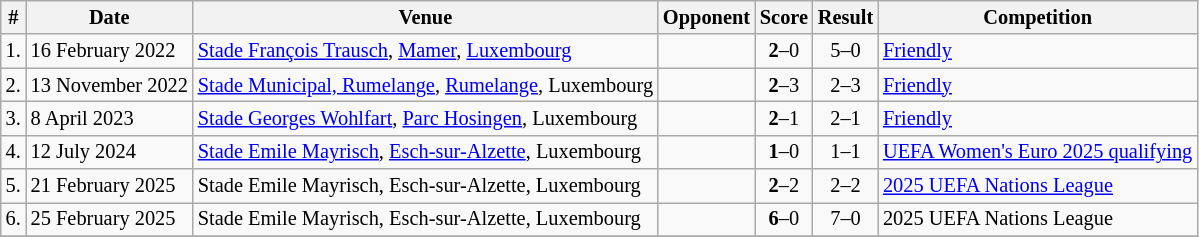<table class="wikitable" style="font-size:85%;">
<tr>
<th>#</th>
<th>Date</th>
<th>Venue</th>
<th>Opponent</th>
<th>Score</th>
<th>Result</th>
<th>Competition</th>
</tr>
<tr>
<td>1.</td>
<td>16 February 2022</td>
<td><a href='#'>Stade François Trausch</a>, <a href='#'>Mamer</a>, <a href='#'>Luxembourg</a></td>
<td></td>
<td align=center><strong>2</strong>–0</td>
<td align=center>5–0</td>
<td><a href='#'>Friendly</a></td>
</tr>
<tr>
<td>2.</td>
<td>13 November 2022</td>
<td><a href='#'>Stade Municipal, Rumelange</a>, <a href='#'>Rumelange</a>, Luxembourg</td>
<td></td>
<td align=center><strong>2</strong>–3</td>
<td align=center>2–3</td>
<td><a href='#'>Friendly</a></td>
</tr>
<tr>
<td>3.</td>
<td>8 April 2023</td>
<td><a href='#'>Stade Georges Wohlfart</a>, <a href='#'>Parc Hosingen</a>, Luxembourg</td>
<td></td>
<td align=center><strong>2</strong>–1</td>
<td align=center>2–1</td>
<td><a href='#'>Friendly</a></td>
</tr>
<tr>
<td>4.</td>
<td>12 July 2024</td>
<td><a href='#'>Stade Emile Mayrisch</a>, <a href='#'>Esch-sur-Alzette</a>, Luxembourg</td>
<td></td>
<td align=center><strong>1</strong>–0</td>
<td align=center>1–1</td>
<td><a href='#'>UEFA Women's Euro 2025 qualifying</a></td>
</tr>
<tr>
<td>5.</td>
<td>21 February 2025</td>
<td>Stade Emile Mayrisch, Esch-sur-Alzette, Luxembourg</td>
<td></td>
<td align=center><strong>2</strong>–2</td>
<td align=center>2–2</td>
<td><a href='#'>2025 UEFA Nations League</a></td>
</tr>
<tr>
<td>6.</td>
<td>25 February 2025</td>
<td>Stade Emile Mayrisch, Esch-sur-Alzette, Luxembourg</td>
<td></td>
<td align=center><strong>6</strong>–0</td>
<td align=center>7–0</td>
<td>2025 UEFA Nations League</td>
</tr>
<tr>
</tr>
</table>
